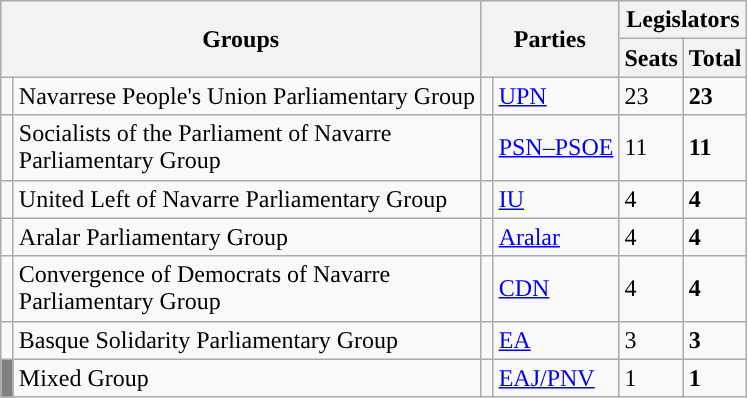<table class="wikitable" style="text-align:left;">
<tr>
<th rowspan="2" colspan="2">Groups</th>
<th rowspan="2" colspan="2">Parties</th>
<th colspan="2">Legislators</th>
</tr>
<tr>
<th>Seats</th>
<th>Total</th>
</tr>
<tr>
<td width="1" style="color:inherit;background:"></td>
<td>Navarrese People's Union Parliamentary Group</td>
<td width="1" style="color:inherit;background:"></td>
<td><a href='#'>UPN</a></td>
<td>23</td>
<td><strong>23</strong></td>
</tr>
<tr>
<td style="color:inherit;background:"></td>
<td>Socialists of the Parliament of Navarre<br>Parliamentary Group</td>
<td style="color:inherit;background:"></td>
<td><a href='#'>PSN–PSOE</a></td>
<td>11</td>
<td><strong>11</strong></td>
</tr>
<tr>
<td style="color:inherit;background:"></td>
<td>United Left of Navarre Parliamentary Group</td>
<td style="color:inherit;background:"></td>
<td><a href='#'>IU</a></td>
<td>4</td>
<td><strong>4</strong></td>
</tr>
<tr>
<td style="color:inherit;background:"></td>
<td>Aralar Parliamentary Group</td>
<td style="color:inherit;background:"></td>
<td><a href='#'>Aralar</a></td>
<td>4</td>
<td><strong>4</strong></td>
</tr>
<tr>
<td style="color:inherit;background:"></td>
<td>Convergence of Democrats of Navarre<br>Parliamentary Group</td>
<td style="color:inherit;background:"></td>
<td><a href='#'>CDN</a></td>
<td>4</td>
<td><strong>4</strong></td>
</tr>
<tr>
<td style="color:inherit;background:"></td>
<td>Basque Solidarity Parliamentary Group</td>
<td style="color:inherit;background:"></td>
<td><a href='#'>EA</a></td>
<td>3</td>
<td><strong>3</strong></td>
</tr>
<tr>
<td bgcolor="gray"></td>
<td>Mixed Group</td>
<td style="color:inherit;background:"></td>
<td><a href='#'>EAJ/PNV</a></td>
<td>1</td>
<td><strong>1</strong></td>
</tr>
</table>
